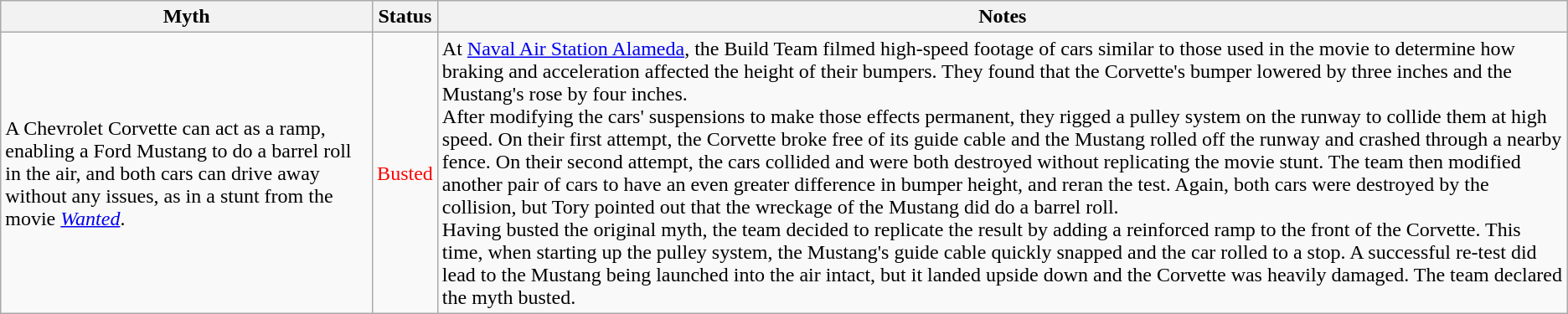<table class="wikitable plainrowheaders">
<tr>
<th scope"col">Myth</th>
<th scope"col">Status</th>
<th scope"col">Notes</th>
</tr>
<tr>
<td scope"row">A Chevrolet Corvette can act as a ramp, enabling a Ford Mustang to do a barrel roll in the air, and both cars can drive away without any issues, as in a stunt from the movie <em><a href='#'>Wanted</a></em>.</td>
<td style="color:red">Busted</td>
<td>At <a href='#'>Naval Air Station Alameda</a>, the Build Team filmed high-speed footage of cars similar to those used in the movie to determine how braking and acceleration affected the height of their bumpers. They found that the Corvette's bumper lowered by three inches and the Mustang's rose by four inches.<br>After modifying the cars' suspensions to make those effects permanent, they rigged a pulley system on the runway to collide them at high speed. On their first attempt, the Corvette broke free of its guide cable and the Mustang rolled off the runway and crashed through a nearby fence. On their second attempt, the cars collided and were both destroyed without replicating the movie stunt. The team then modified another pair of cars to have an even greater difference in bumper height, and reran the test. Again, both cars were destroyed by the collision, but Tory pointed out that the wreckage of the Mustang did do a barrel roll.<br>Having busted the original myth, the team decided to replicate the result by adding a reinforced ramp to the front of the Corvette. This time, when starting up the pulley system, the Mustang's guide cable quickly snapped and the car rolled to a stop. A successful re-test did lead to the Mustang being launched into the air intact, but it landed upside down and the Corvette was heavily damaged. The team declared the myth busted.</td>
</tr>
</table>
